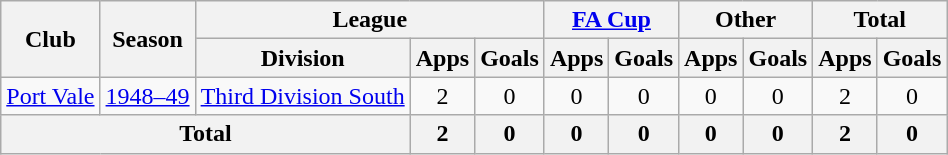<table class="wikitable" style="text-align:center">
<tr>
<th rowspan="2">Club</th>
<th rowspan="2">Season</th>
<th colspan="3">League</th>
<th colspan="2"><a href='#'>FA Cup</a></th>
<th colspan="2">Other</th>
<th colspan="2">Total</th>
</tr>
<tr>
<th>Division</th>
<th>Apps</th>
<th>Goals</th>
<th>Apps</th>
<th>Goals</th>
<th>Apps</th>
<th>Goals</th>
<th>Apps</th>
<th>Goals</th>
</tr>
<tr>
<td><a href='#'>Port Vale</a></td>
<td><a href='#'>1948–49</a></td>
<td><a href='#'>Third Division South</a></td>
<td>2</td>
<td>0</td>
<td>0</td>
<td>0</td>
<td>0</td>
<td>0</td>
<td>2</td>
<td>0</td>
</tr>
<tr>
<th colspan="3">Total</th>
<th>2</th>
<th>0</th>
<th>0</th>
<th>0</th>
<th>0</th>
<th>0</th>
<th>2</th>
<th>0</th>
</tr>
</table>
